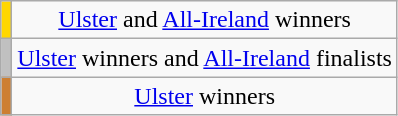<table class="wikitable" style="text-align:center;">
<tr>
<td style="background-color:#FFD700"></td>
<td><a href='#'>Ulster</a> and <a href='#'>All-Ireland</a> winners</td>
</tr>
<tr>
<td style="background-color:#C0C0C0"></td>
<td><a href='#'>Ulster</a> winners and <a href='#'>All-Ireland</a> finalists</td>
</tr>
<tr>
<td style="background-color:#CD7F32"></td>
<td><a href='#'>Ulster</a> winners</td>
</tr>
</table>
